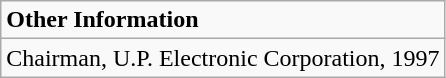<table class="wikitable">
<tr>
<td><strong>Other Information</strong></td>
</tr>
<tr>
<td>Chairman, U.P. Electronic Corporation, 1997</td>
</tr>
</table>
